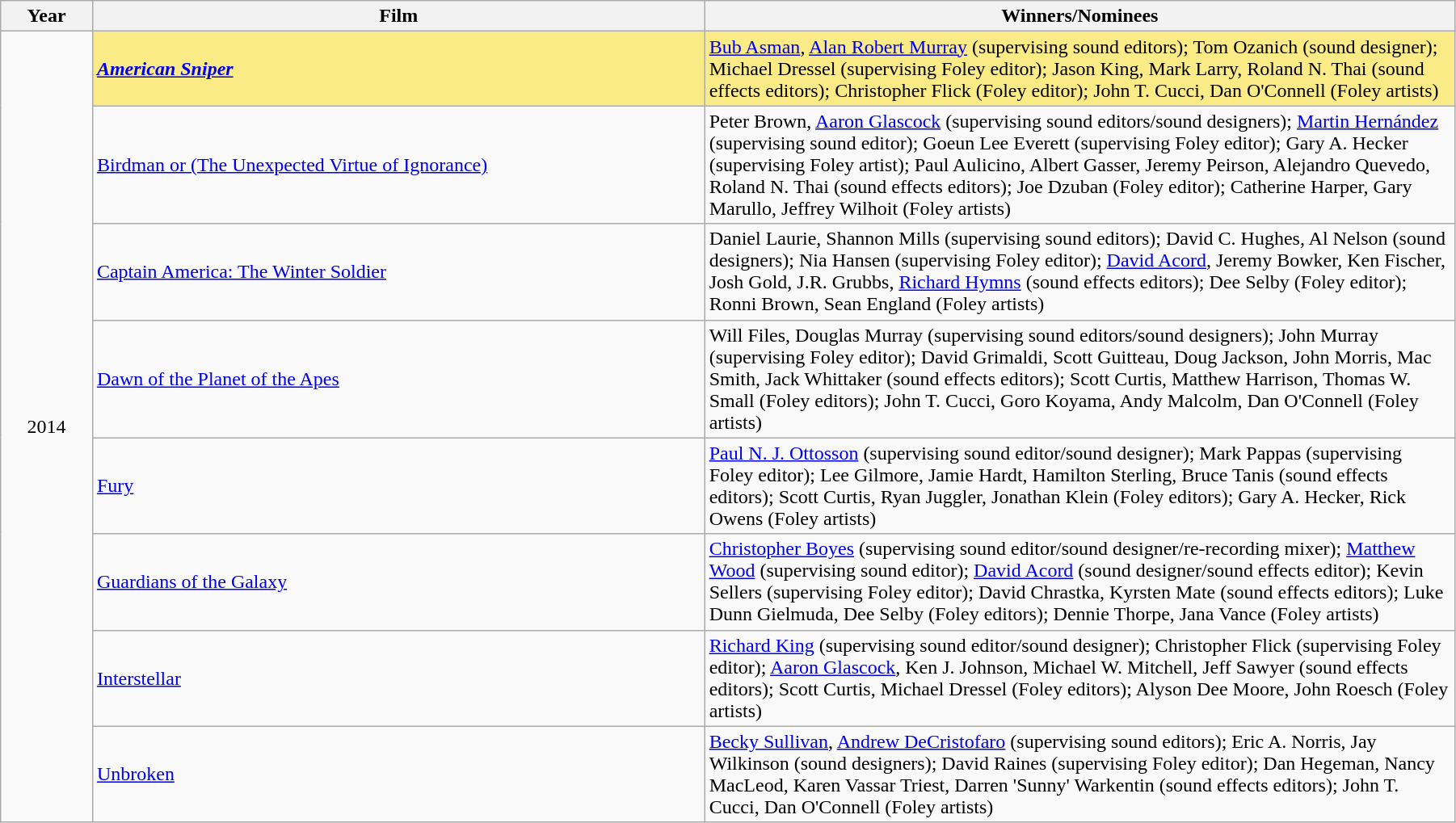<table class="wikitable" width="95%" cellpadding="5">
<tr>
<th width="6%">Year</th>
<th width="40%">Film</th>
<th width="49%">Winners/Nominees</th>
</tr>
<tr>
<td rowspan=8 style="text-align:center">2014<br></td>
<td style="background:#FAEB86;"><strong><em><a href='#'>American Sniper</a><em> <strong></td>
<td style="background:#FAEB86;"></strong><a href='#'>Bub Asman</a>, <a href='#'>Alan Robert Murray</a> (supervising sound editors); Tom Ozanich (sound designer);  Michael Dressel (supervising Foley editor); Jason King, Mark Larry, Roland N. Thai (sound effects editors); Christopher Flick (Foley editor); John T. Cucci, Dan O'Connell (Foley artists)<strong></td>
</tr>
<tr>
<td></em><a href='#'>Birdman or (The Unexpected Virtue of Ignorance)</a><em></td>
<td>Peter Brown, <a href='#'>Aaron Glascock</a> (supervising sound editors/sound designers); <a href='#'>Martin Hernández</a> (supervising sound editor); Goeun Lee Everett (supervising Foley editor); Gary A. Hecker (supervising Foley artist); Paul Aulicino, Albert Gasser, Jeremy Peirson, Alejandro Quevedo, Roland N. Thai (sound effects editors); Joe Dzuban (Foley editor); Catherine Harper, Gary Marullo, Jeffrey Wilhoit (Foley artists)</td>
</tr>
<tr>
<td></em><a href='#'>Captain America: The Winter Soldier</a><em></td>
<td>Daniel Laurie, Shannon Mills (supervising sound editors); David C. Hughes, Al Nelson (sound designers); Nia Hansen (supervising Foley editor); <a href='#'>David Acord</a>, Jeremy Bowker, Ken Fischer, Josh Gold, J.R. Grubbs, <a href='#'>Richard Hymns</a> (sound effects editors); Dee Selby (Foley editor); Ronni Brown, Sean England (Foley artists)</td>
</tr>
<tr>
<td></em><a href='#'>Dawn of the Planet of the Apes</a><em></td>
<td>Will Files, Douglas Murray (supervising sound editors/sound designers); John Murray (supervising Foley editor); David Grimaldi, Scott Guitteau, Doug Jackson, John Morris, Mac Smith, Jack Whittaker (sound effects editors); Scott Curtis, Matthew Harrison, Thomas W. Small (Foley editors); John T. Cucci, Goro Koyama, Andy Malcolm, Dan O'Connell (Foley artists)</td>
</tr>
<tr>
<td></em><a href='#'>Fury</a><em></td>
<td><a href='#'>Paul N. J. Ottosson</a> (supervising sound editor/sound designer); Mark Pappas (supervising Foley editor); Lee Gilmore, Jamie Hardt, Hamilton Sterling, Bruce Tanis (sound effects editors); Scott Curtis, Ryan Juggler, Jonathan Klein (Foley editors); Gary A. Hecker, Rick Owens (Foley artists)</td>
</tr>
<tr>
<td></em><a href='#'>Guardians of the Galaxy</a><em></td>
<td><a href='#'>Christopher Boyes</a> (supervising sound editor/sound designer/re-recording mixer); <a href='#'>Matthew Wood</a> (supervising sound editor); <a href='#'>David Acord</a> (sound designer/sound effects editor); Kevin Sellers (supervising Foley editor); David Chrastka, Kyrsten Mate (sound effects editors); Luke Dunn Gielmuda, Dee Selby (Foley editors); Dennie Thorpe, Jana Vance (Foley artists)</td>
</tr>
<tr>
<td></em><a href='#'>Interstellar</a><em></td>
<td><a href='#'>Richard King</a> (supervising sound editor/sound designer); Christopher Flick (supervising Foley editor); <a href='#'>Aaron Glascock</a>, Ken J. Johnson, Michael W. Mitchell, Jeff Sawyer (sound effects editors); Scott Curtis, Michael Dressel (Foley editors); Alyson Dee Moore, John Roesch (Foley artists)</td>
</tr>
<tr>
<td></em><a href='#'>Unbroken</a><em></td>
<td><a href='#'>Becky Sullivan</a>, <a href='#'>Andrew DeCristofaro</a> (supervising sound editors); Eric A. Norris, Jay Wilkinson (sound designers); David Raines (supervising Foley editor); Dan Hegeman, Nancy MacLeod, Karen Vassar Triest, Darren 'Sunny' Warkentin (sound effects editors); John T. Cucci, Dan O'Connell (Foley artists)</td>
</tr>
</table>
